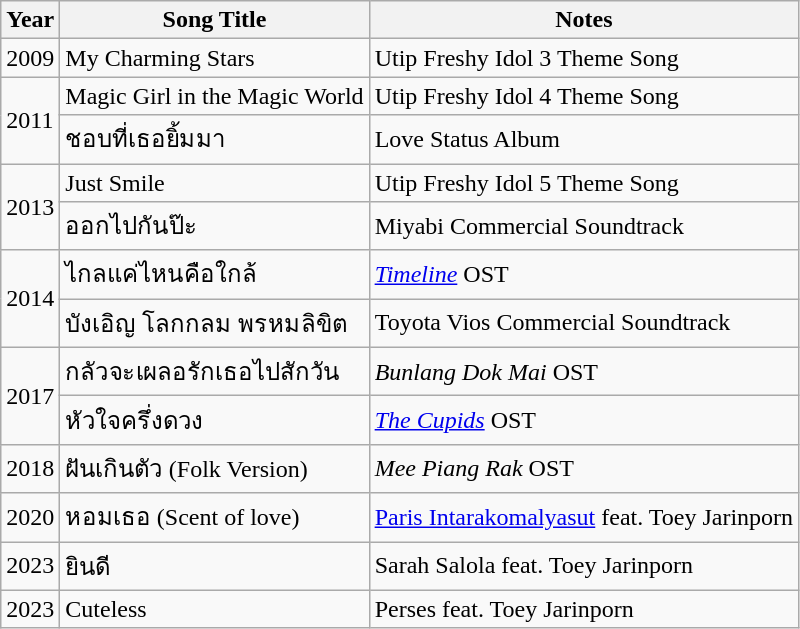<table class="wikitable">
<tr>
<th>Year</th>
<th>Song Title</th>
<th>Notes</th>
</tr>
<tr>
<td>2009</td>
<td>My Charming Stars</td>
<td>Utip Freshy Idol 3 Theme Song</td>
</tr>
<tr>
<td rowspan="2">2011</td>
<td>Magic Girl in the Magic World</td>
<td>Utip Freshy Idol 4 Theme Song</td>
</tr>
<tr>
<td>ชอบที่เธอยิ้มมา</td>
<td>Love Status Album</td>
</tr>
<tr>
<td rowspan="2">2013</td>
<td>Just Smile</td>
<td>Utip Freshy Idol 5 Theme Song</td>
</tr>
<tr>
<td>ออกไปกันป๊ะ</td>
<td>Miyabi Commercial Soundtrack</td>
</tr>
<tr>
<td rowspan="2">2014</td>
<td>ไกลแค่ไหนคือใกล้</td>
<td><em><a href='#'>Timeline</a></em> OST</td>
</tr>
<tr>
<td>บังเอิญ โลกกลม พรหมลิขิต</td>
<td>Toyota Vios Commercial Soundtrack</td>
</tr>
<tr>
<td rowspan="2">2017</td>
<td>กลัวจะเผลอรักเธอไปสักวัน</td>
<td><em>Bunlang Dok Mai</em> OST</td>
</tr>
<tr>
<td>หัวใจครึ่งดวง</td>
<td><em><a href='#'>The Cupids</a></em> OST</td>
</tr>
<tr>
<td>2018</td>
<td>ฝันเกินตัว (Folk Version)</td>
<td><em>Mee Piang Rak</em> OST</td>
</tr>
<tr>
<td>2020</td>
<td>หอมเธอ (Scent of love)</td>
<td><a href='#'>Paris Intarakomalyasut</a> feat. Toey Jarinporn</td>
</tr>
<tr>
<td>2023</td>
<td>ยินดี</td>
<td>Sarah Salola feat. Toey Jarinporn</td>
</tr>
<tr>
<td>2023</td>
<td>Cuteless</td>
<td>Perses feat. Toey Jarinporn</td>
</tr>
</table>
